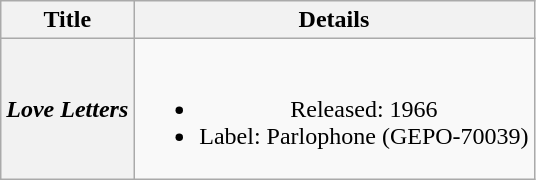<table class="wikitable plainrowheaders" style="text-align:center;" border="1">
<tr>
<th>Title</th>
<th>Details</th>
</tr>
<tr>
<th scope="row"><em>Love Letters</em></th>
<td><br><ul><li>Released: 1966</li><li>Label: Parlophone (GEPO-70039)</li></ul></td>
</tr>
</table>
